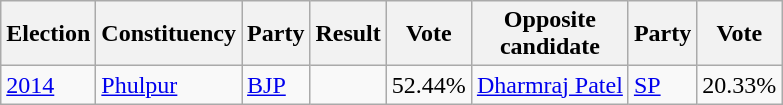<table class="wikitable">
<tr>
<th>Election</th>
<th>Constituency</th>
<th>Party</th>
<th>Result</th>
<th>Vote</th>
<th>Opposite<br>candidate</th>
<th>Party</th>
<th>Vote</th>
</tr>
<tr>
<td><a href='#'>2014</a></td>
<td><a href='#'>Phulpur</a></td>
<td><a href='#'>BJP</a></td>
<td></td>
<td>52.44%</td>
<td><a href='#'>Dharmraj Patel</a></td>
<td><a href='#'>SP</a></td>
<td>20.33%</td>
</tr>
</table>
